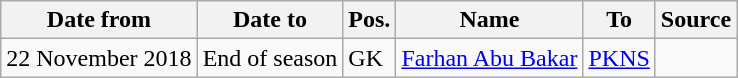<table class="wikitable">
<tr>
<th>Date from</th>
<th>Date to</th>
<th>Pos.</th>
<th>Name</th>
<th>To</th>
<th>Source</th>
</tr>
<tr>
<td>22 November 2018</td>
<td>End of season</td>
<td>GK</td>
<td> <a href='#'>Farhan Abu Bakar</a></td>
<td> <a href='#'>PKNS</a></td>
<td></td>
</tr>
</table>
